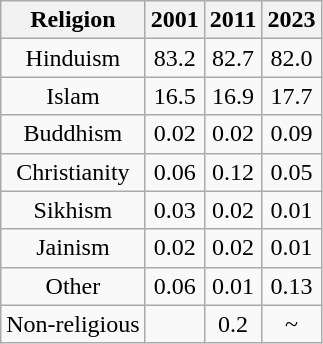<table class="wikitable sortable"  style="text-align: center;">
<tr>
<th>Religion</th>
<th>2001</th>
<th>2011</th>
<th>2023</th>
</tr>
<tr>
<td>Hinduism</td>
<td>83.2</td>
<td>82.7</td>
<td>82.0</td>
</tr>
<tr>
<td>Islam</td>
<td>16.5</td>
<td>16.9</td>
<td>17.7</td>
</tr>
<tr>
<td>Buddhism</td>
<td>0.02</td>
<td>0.02</td>
<td>0.09</td>
</tr>
<tr>
<td>Christianity</td>
<td>0.06</td>
<td>0.12</td>
<td>0.05</td>
</tr>
<tr>
<td>Sikhism</td>
<td>0.03</td>
<td>0.02</td>
<td>0.01</td>
</tr>
<tr>
<td>Jainism</td>
<td>0.02</td>
<td>0.02</td>
<td>0.01</td>
</tr>
<tr>
<td>Other</td>
<td>0.06</td>
<td>0.01</td>
<td>0.13</td>
</tr>
<tr>
<td>Non-religious</td>
<td></td>
<td>0.2</td>
<td>~</td>
</tr>
</table>
